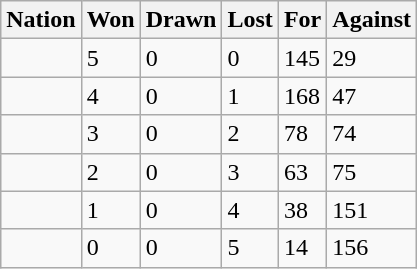<table class="wikitable">
<tr>
<th>Nation</th>
<th>Won</th>
<th>Drawn</th>
<th>Lost</th>
<th>For</th>
<th>Against</th>
</tr>
<tr>
<td></td>
<td>5</td>
<td>0</td>
<td>0</td>
<td>145</td>
<td>29</td>
</tr>
<tr>
<td></td>
<td>4</td>
<td>0</td>
<td>1</td>
<td>168</td>
<td>47</td>
</tr>
<tr>
<td></td>
<td>3</td>
<td>0</td>
<td>2</td>
<td>78</td>
<td>74</td>
</tr>
<tr>
<td></td>
<td>2</td>
<td>0</td>
<td>3</td>
<td>63</td>
<td>75</td>
</tr>
<tr>
<td></td>
<td>1</td>
<td>0</td>
<td>4</td>
<td>38</td>
<td>151</td>
</tr>
<tr>
<td></td>
<td>0</td>
<td>0</td>
<td>5</td>
<td>14</td>
<td>156</td>
</tr>
</table>
